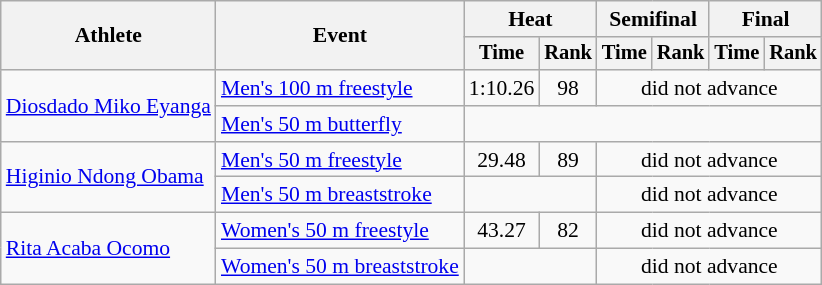<table class=wikitable style="font-size:90%">
<tr>
<th rowspan="2">Athlete</th>
<th rowspan="2">Event</th>
<th colspan="2">Heat</th>
<th colspan="2">Semifinal</th>
<th colspan="2">Final</th>
</tr>
<tr style="font-size:95%">
<th>Time</th>
<th>Rank</th>
<th>Time</th>
<th>Rank</th>
<th>Time</th>
<th>Rank</th>
</tr>
<tr align=center>
<td align=left rowspan=2><a href='#'>Diosdado Miko Eyanga</a></td>
<td align=left><a href='#'>Men's 100 m freestyle</a></td>
<td>1:10.26</td>
<td>98</td>
<td colspan=4>did not advance</td>
</tr>
<tr align=center>
<td align=left><a href='#'>Men's 50 m butterfly</a></td>
<td colspan=6></td>
</tr>
<tr align=center>
<td align=left rowspan=2><a href='#'>Higinio Ndong Obama</a></td>
<td align=left><a href='#'>Men's 50 m freestyle</a></td>
<td>29.48</td>
<td>89</td>
<td colspan=4>did not advance</td>
</tr>
<tr align=center>
<td align=left><a href='#'>Men's 50 m breaststroke</a></td>
<td colspan=2></td>
<td colspan=4>did not advance</td>
</tr>
<tr align=center>
<td align=left rowspan=2><a href='#'>Rita Acaba Ocomo</a></td>
<td align=left><a href='#'>Women's 50 m freestyle</a></td>
<td>43.27</td>
<td>82</td>
<td colspan=4>did not advance</td>
</tr>
<tr align=center>
<td align=left><a href='#'>Women's 50 m breaststroke</a></td>
<td colspan=2></td>
<td colspan=4>did not advance</td>
</tr>
</table>
